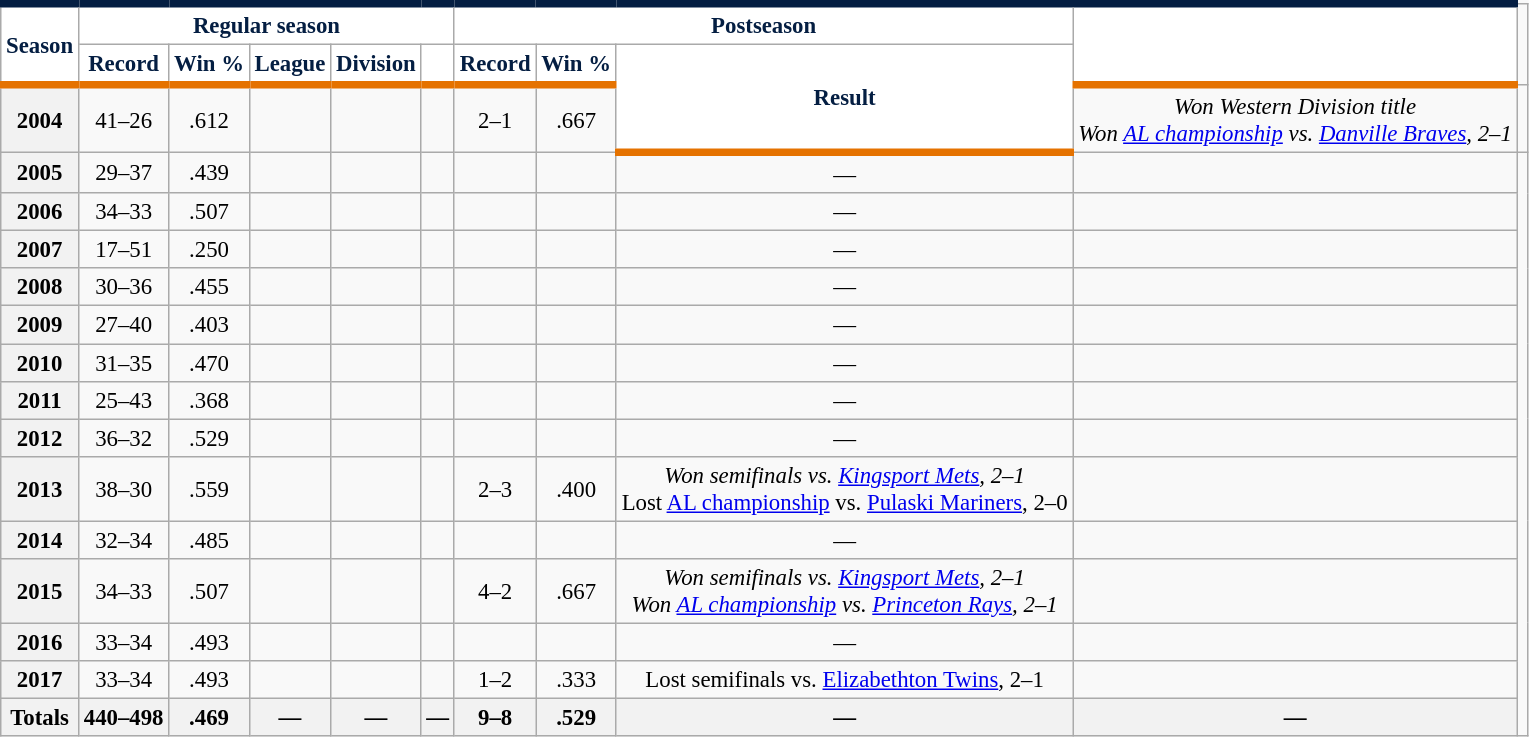<table class="wikitable sortable plainrowheaders" style="font-size: 95%; text-align:center;">
<tr>
<th rowspan="2" scope="col" style="background-color:#ffffff; border-top:#041e42 5px solid; border-bottom:#e57200 5px solid; color:#041e42">Season</th>
<th colspan="5" scope="col" style="background-color:#ffffff; border-top:#041e42 5px solid; color:#041e42">Regular season</th>
<th colspan="3" scope="col" style="background-color:#ffffff; border-top:#041e42 5px solid; color:#041e42">Postseason</th>
<th rowspan="2" class="unsortable" scope="col" style="background-color:#ffffff; border-top:#041e42  5px solid; border-bottom:#e57200 5px solid; color:#041e42"></th>
</tr>
<tr>
<th scope="col" style="background-color:#ffffff; border-bottom:#e57200 5px solid; color:#041e42">Record</th>
<th scope="col" style="background-color:#ffffff; border-bottom:#e57200 5px solid; color:#041e42">Win %</th>
<th scope="col" style="background-color:#ffffff; border-bottom:#e57200 5px solid; color:#041e42">League</th>
<th scope="col" style="background-color:#ffffff; border-bottom:#e57200 5px solid; color:#041e42">Division</th>
<th scope="col" style="background-color:#ffffff; border-bottom:#e57200 5px solid; color:#041e42"></th>
<th scope="col" style="background-color:#ffffff; border-bottom:#e57200 5px solid; color:#041e42">Record</th>
<th scope="col" style="background-color:#ffffff; border-bottom:#e57200 5px solid; color:#041e42">Win %</th>
<th class="unsortable" rowspan="2" scope="col" style="background-color:#ffffff; border-bottom:#e57200 5px solid; color:#041e42">Result</th>
</tr>
<tr>
<th scope="row" style="text-align:center">2004</th>
<td>41–26</td>
<td>.612</td>
<td></td>
<td></td>
<td></td>
<td>2–1</td>
<td>.667</td>
<td><em>Won Western Division title</em><br><em>Won <a href='#'>AL championship</a> vs. <a href='#'>Danville Braves</a>, 2–1</em></td>
<td></td>
</tr>
<tr>
<th scope="row" style="text-align:center">2005</th>
<td>29–37</td>
<td>.439</td>
<td></td>
<td></td>
<td></td>
<td></td>
<td></td>
<td>—</td>
<td></td>
</tr>
<tr>
<th scope="row" style="text-align:center">2006</th>
<td>34–33</td>
<td>.507</td>
<td></td>
<td></td>
<td></td>
<td></td>
<td></td>
<td>—</td>
<td></td>
</tr>
<tr>
<th scope="row" style="text-align:center">2007</th>
<td>17–51</td>
<td>.250</td>
<td></td>
<td></td>
<td></td>
<td></td>
<td></td>
<td>—</td>
<td></td>
</tr>
<tr>
<th scope="row" style="text-align:center">2008</th>
<td>30–36</td>
<td>.455</td>
<td></td>
<td></td>
<td></td>
<td></td>
<td></td>
<td>—</td>
<td></td>
</tr>
<tr>
<th scope="row" style="text-align:center">2009</th>
<td>27–40</td>
<td>.403</td>
<td></td>
<td></td>
<td></td>
<td></td>
<td></td>
<td>—</td>
<td></td>
</tr>
<tr>
<th scope="row" style="text-align:center">2010</th>
<td>31–35</td>
<td>.470</td>
<td></td>
<td></td>
<td></td>
<td></td>
<td></td>
<td>—</td>
<td></td>
</tr>
<tr>
<th scope="row" style="text-align:center">2011</th>
<td>25–43</td>
<td>.368</td>
<td></td>
<td></td>
<td></td>
<td></td>
<td></td>
<td>—</td>
<td></td>
</tr>
<tr>
<th scope="row" style="text-align:center">2012</th>
<td>36–32</td>
<td>.529</td>
<td></td>
<td></td>
<td></td>
<td></td>
<td></td>
<td>—</td>
<td></td>
</tr>
<tr>
<th scope="row" style="text-align:center">2013</th>
<td>38–30</td>
<td>.559</td>
<td></td>
<td></td>
<td></td>
<td>2–3</td>
<td>.400</td>
<td><em>Won semifinals vs. <a href='#'>Kingsport Mets</a>, 2–1</em><br>Lost <a href='#'>AL championship</a> vs. <a href='#'>Pulaski Mariners</a>, 2–0</td>
<td></td>
</tr>
<tr>
<th scope="row" style="text-align:center">2014</th>
<td>32–34</td>
<td>.485</td>
<td></td>
<td></td>
<td></td>
<td></td>
<td></td>
<td>—</td>
<td></td>
</tr>
<tr>
<th scope="row" style="text-align:center">2015</th>
<td>34–33</td>
<td>.507</td>
<td></td>
<td></td>
<td></td>
<td>4–2</td>
<td>.667</td>
<td><em>Won semifinals vs. <a href='#'>Kingsport Mets</a>, 2–1</em><br><em>Won <a href='#'>AL championship</a> vs. <a href='#'>Princeton Rays</a>, 2–1</em></td>
<td></td>
</tr>
<tr>
<th scope="row" style="text-align:center">2016</th>
<td>33–34</td>
<td>.493</td>
<td></td>
<td></td>
<td></td>
<td></td>
<td></td>
<td>—</td>
<td></td>
</tr>
<tr>
<th scope="row" style="text-align:center">2017</th>
<td>33–34</td>
<td>.493</td>
<td></td>
<td></td>
<td></td>
<td>1–2</td>
<td>.333</td>
<td>Lost semifinals vs. <a href='#'>Elizabethton Twins</a>, 2–1</td>
<td></td>
</tr>
<tr class="sortbottom">
<th scope="row" style="text-align:center"><strong>Totals</strong></th>
<th>440–498</th>
<th>.469</th>
<th>—</th>
<th>—</th>
<th>—</th>
<th>9–8</th>
<th>.529</th>
<th>—</th>
<th>—</th>
</tr>
</table>
